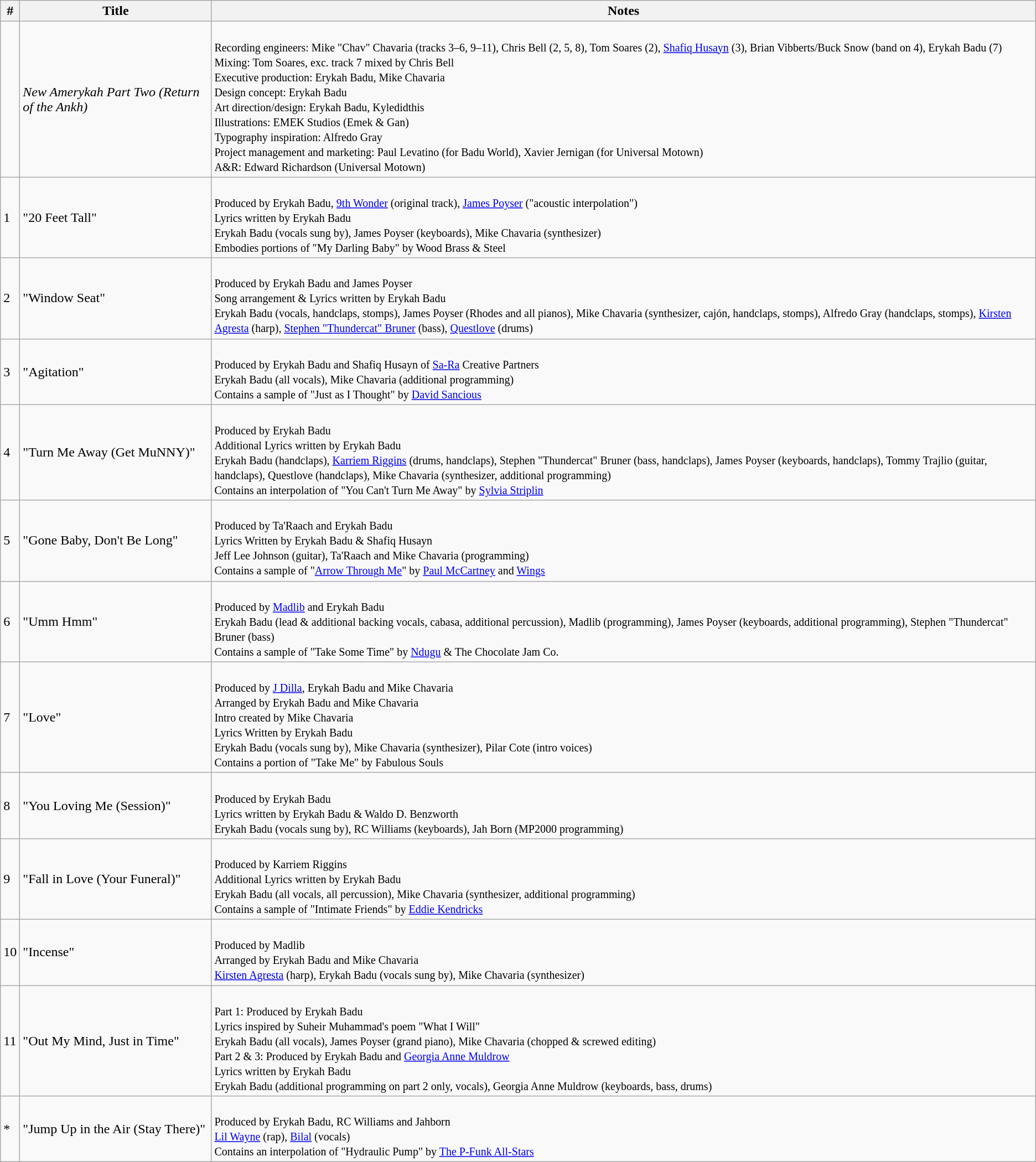<table class="wikitable">
<tr>
<th>#</th>
<th>Title</th>
<th>Notes</th>
</tr>
<tr>
<td></td>
<td><em>New Amerykah Part Two (Return of the Ankh)</em></td>
<td><br><small>Recording engineers: Mike "Chav" Chavaria (tracks 3–6, 9–11), Chris Bell (2, 5, 8), Tom Soares (2), <a href='#'>Shafiq Husayn</a> (3), Brian Vibberts/Buck Snow (band on 4), Erykah Badu (7)<br>Mixing: Tom Soares, exc. track 7 mixed by Chris Bell<br>Executive production: Erykah Badu, Mike Chavaria<br>Design concept: Erykah Badu<br>Art direction/design: Erykah Badu, Kyledidthis<br>Illustrations: EMEK Studios (Emek & Gan)<br>Typography inspiration: Alfredo Gray<br>Project management and marketing: Paul Levatino (for Badu World), Xavier Jernigan (for Universal Motown)<br>A&R: Edward Richardson (Universal Motown)</small></td>
</tr>
<tr>
<td>1</td>
<td>"20 Feet Tall"</td>
<td><br><small>Produced by Erykah Badu, <a href='#'>9th Wonder</a> (original track), <a href='#'>James Poyser</a> ("acoustic interpolation")<br>Lyrics written by Erykah Badu<br>Erykah Badu (vocals sung by), James Poyser (keyboards), Mike Chavaria (synthesizer)<br>Embodies portions of "My Darling Baby" by Wood Brass & Steel</small></td>
</tr>
<tr>
<td>2</td>
<td>"Window Seat"</td>
<td><br><small>Produced by Erykah Badu and James Poyser<br>Song arrangement & Lyrics written by Erykah Badu<br>Erykah Badu (vocals, handclaps, stomps), James Poyser (Rhodes and all pianos), Mike Chavaria (synthesizer, cajón, handclaps, stomps), Alfredo Gray (handclaps, stomps), <a href='#'>Kirsten Agresta</a> (harp), <a href='#'>Stephen "Thundercat" Bruner</a> (bass), <a href='#'>Questlove</a> (drums)</small></td>
</tr>
<tr>
<td>3</td>
<td>"Agitation"</td>
<td><br><small>Produced by Erykah Badu and Shafiq Husayn of <a href='#'>Sa-Ra</a> Creative Partners<br>Erykah Badu (all vocals), Mike Chavaria (additional programming)<br>Contains a sample of "Just as I Thought" by <a href='#'>David Sancious</a></small></td>
</tr>
<tr>
<td>4</td>
<td>"Turn Me Away (Get MuNNY)"</td>
<td><br><small>Produced by Erykah Badu<br>Additional Lyrics written by Erykah Badu<br>Erykah Badu (handclaps), <a href='#'>Karriem Riggins</a> (drums, handclaps), Stephen "Thundercat" Bruner (bass, handclaps), James Poyser (keyboards, handclaps), Tommy Trajlio (guitar, handclaps), Questlove (handclaps), Mike Chavaria (synthesizer, additional programming)<br>Contains an interpolation of "You Can't Turn Me Away" by <a href='#'>Sylvia Striplin</a></small></td>
</tr>
<tr>
<td>5</td>
<td>"Gone Baby, Don't Be Long"</td>
<td><br><small>Produced by Ta'Raach and Erykah Badu<br>Lyrics Written by Erykah Badu & Shafiq Husayn<br>Jeff Lee Johnson (guitar), Ta'Raach and Mike Chavaria (programming)<br>Contains a sample of "<a href='#'>Arrow Through Me</a>" by <a href='#'>Paul McCartney</a> and <a href='#'>Wings</a></small></td>
</tr>
<tr>
<td>6</td>
<td>"Umm Hmm"</td>
<td><br><small>Produced by <a href='#'>Madlib</a> and Erykah Badu<br>Erykah Badu (lead & additional backing vocals, cabasa, additional percussion), Madlib (programming), James Poyser (keyboards, additional programming), Stephen "Thundercat" Bruner (bass)<br>Contains a sample of "Take Some Time" by <a href='#'>Ndugu</a> & The Chocolate Jam Co.</small></td>
</tr>
<tr>
<td>7</td>
<td>"Love"</td>
<td><br><small>Produced by <a href='#'>J Dilla</a>, Erykah Badu and Mike Chavaria<br>Arranged by Erykah Badu and Mike Chavaria<br>Intro created by Mike Chavaria<br>Lyrics Written by Erykah Badu<br>Erykah Badu (vocals sung by), Mike Chavaria (synthesizer), Pilar Cote (intro voices)<br>Contains a portion of "Take Me" by Fabulous Souls</small></td>
</tr>
<tr>
<td>8</td>
<td>"You Loving Me (Session)"</td>
<td><br><small>Produced by Erykah Badu<br>Lyrics written by Erykah Badu & Waldo D. Benzworth<br>Erykah Badu (vocals sung by), RC Williams (keyboards), Jah Born (MP2000 programming)</small></td>
</tr>
<tr>
<td>9</td>
<td>"Fall in Love (Your Funeral)"</td>
<td><br><small>Produced by Karriem Riggins<br>Additional Lyrics written by Erykah Badu<br>Erykah Badu (all vocals, all percussion), Mike Chavaria (synthesizer, additional programming)<br>Contains a sample of "Intimate Friends" by <a href='#'>Eddie Kendricks</a></small></td>
</tr>
<tr>
<td>10</td>
<td>"Incense"</td>
<td><br><small>Produced by Madlib<br>Arranged by Erykah Badu and Mike Chavaria<br><a href='#'>Kirsten Agresta</a> (harp), Erykah Badu (vocals sung by), Mike Chavaria (synthesizer)</small></td>
</tr>
<tr>
<td>11</td>
<td>"Out My Mind, Just in Time"</td>
<td><br><small>Part 1: Produced by Erykah Badu<br>Lyrics inspired by Suheir Muhammad's poem "What I Will"<br>Erykah Badu (all vocals), James Poyser (grand piano), Mike Chavaria (chopped & screwed editing)<br>Part 2 & 3: Produced by Erykah Badu and <a href='#'>Georgia Anne Muldrow</a><br>Lyrics written by Erykah Badu<br>Erykah Badu (additional programming on part 2 only, vocals), Georgia Anne Muldrow (keyboards, bass, drums)</small></td>
</tr>
<tr>
<td>*</td>
<td>"Jump Up in the Air (Stay There)"</td>
<td><br><small>Produced by Erykah Badu, RC Williams and Jahborn<br><a href='#'>Lil Wayne</a> (rap), <a href='#'>Bilal</a> (vocals)<br>Contains an interpolation of "Hydraulic Pump" by <a href='#'>The P-Funk All-Stars</a></small></td>
</tr>
</table>
